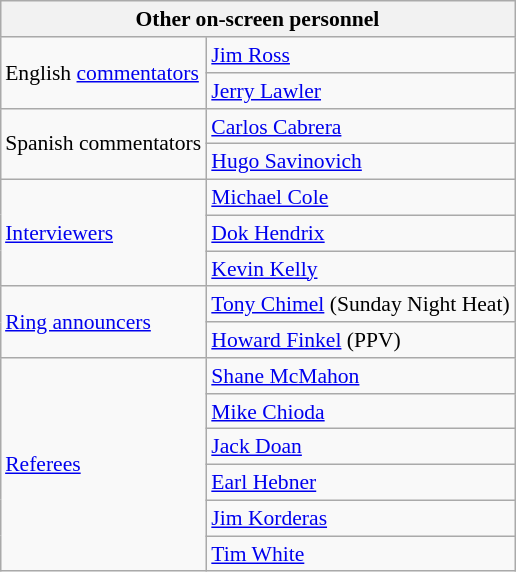<table align="right" class="wikitable" style="border:1px; font-size:90%; margin-left:1em;">
<tr>
<th colspan=2 width=250><strong>Other on-screen personnel</strong></th>
</tr>
<tr>
<td rowspan=2>English <a href='#'>commentators</a></td>
<td><a href='#'>Jim Ross</a></td>
</tr>
<tr>
<td><a href='#'>Jerry Lawler</a></td>
</tr>
<tr>
<td rowspan=2>Spanish commentators</td>
<td><a href='#'>Carlos Cabrera</a></td>
</tr>
<tr>
<td><a href='#'>Hugo Savinovich</a></td>
</tr>
<tr>
<td rowspan=3><a href='#'>Interviewers</a></td>
<td><a href='#'>Michael Cole</a></td>
</tr>
<tr>
<td><a href='#'>Dok Hendrix</a></td>
</tr>
<tr>
<td><a href='#'>Kevin Kelly</a></td>
</tr>
<tr>
<td rowspan=2><a href='#'>Ring announcers</a></td>
<td><a href='#'>Tony Chimel</a> (Sunday Night Heat)</td>
</tr>
<tr>
<td><a href='#'>Howard Finkel</a> (PPV)</td>
</tr>
<tr>
<td rowspan=6><a href='#'>Referees</a></td>
<td><a href='#'>Shane McMahon</a></td>
</tr>
<tr>
<td><a href='#'>Mike Chioda</a></td>
</tr>
<tr>
<td><a href='#'>Jack Doan</a></td>
</tr>
<tr>
<td><a href='#'>Earl Hebner</a></td>
</tr>
<tr>
<td><a href='#'>Jim Korderas</a></td>
</tr>
<tr>
<td><a href='#'>Tim White</a></td>
</tr>
</table>
